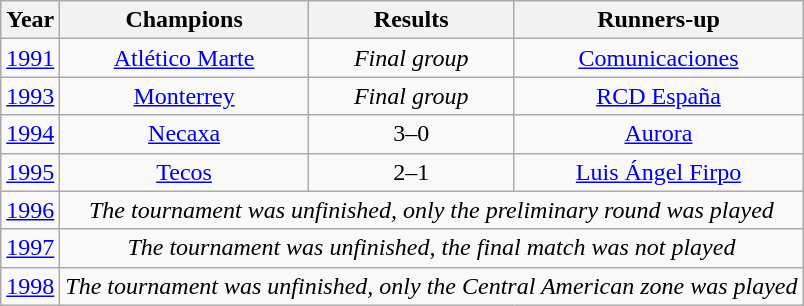<table class="wikitable" style="text-align: center;">
<tr>
<th>Year</th>
<th>Champions</th>
<th>Results</th>
<th>Runners-up</th>
</tr>
<tr>
<td><a href='#'>1991</a></td>
<td> <a href='#'>Atlético Marte</a></td>
<td><em>Final group</em></td>
<td> <a href='#'>Comunicaciones</a></td>
</tr>
<tr>
<td><a href='#'>1993</a></td>
<td> <a href='#'>Monterrey</a></td>
<td><em>Final group</em></td>
<td> <a href='#'>RCD España</a></td>
</tr>
<tr>
<td><a href='#'>1994</a></td>
<td> <a href='#'>Necaxa</a></td>
<td>3–0</td>
<td> <a href='#'>Aurora</a></td>
</tr>
<tr>
<td><a href='#'>1995</a></td>
<td> <a href='#'>Tecos</a></td>
<td>2–1</td>
<td> <a href='#'>Luis Ángel Firpo</a></td>
</tr>
<tr>
<td><a href='#'>1996</a></td>
<td colspan=3><em>The tournament was unfinished, only the preliminary round was played</em></td>
</tr>
<tr>
<td><a href='#'>1997</a></td>
<td colspan=3><em>The tournament was unfinished, the final match was not played</em></td>
</tr>
<tr>
<td><a href='#'>1998</a></td>
<td colspan=3><em>The tournament was unfinished, only the Central American zone was played</em></td>
</tr>
</table>
